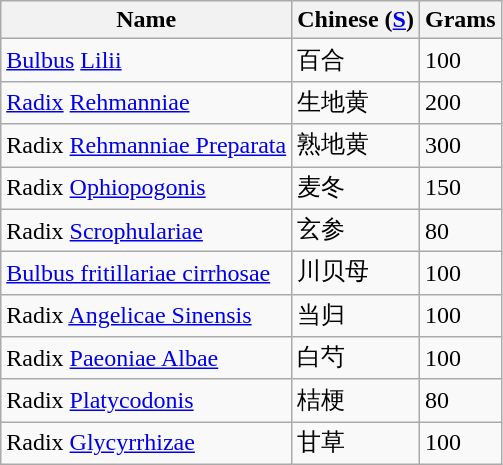<table class="wikitable sortable">
<tr>
<th>Name</th>
<th>Chinese (<a href='#'>S</a>)</th>
<th>Grams</th>
</tr>
<tr>
<td><a href='#'>Bulbus</a> <a href='#'>Lilii</a></td>
<td>百合</td>
<td>100</td>
</tr>
<tr>
<td><a href='#'>Radix</a> <a href='#'>Rehmanniae</a></td>
<td>生地黄</td>
<td>200</td>
</tr>
<tr>
<td>Radix <a href='#'>Rehmanniae Preparata</a></td>
<td>熟地黄</td>
<td>300</td>
</tr>
<tr>
<td>Radix <a href='#'>Ophiopogonis</a></td>
<td>麦冬</td>
<td>150</td>
</tr>
<tr>
<td>Radix <a href='#'>Scrophulariae</a></td>
<td>玄参</td>
<td>80</td>
</tr>
<tr>
<td><a href='#'>Bulbus fritillariae cirrhosae</a></td>
<td>川贝母</td>
<td>100</td>
</tr>
<tr>
<td>Radix <a href='#'>Angelicae Sinensis</a></td>
<td>当归</td>
<td>100</td>
</tr>
<tr>
<td>Radix <a href='#'>Paeoniae Albae</a></td>
<td>白芍</td>
<td>100</td>
</tr>
<tr>
<td>Radix <a href='#'>Platycodonis</a></td>
<td>桔梗</td>
<td>80</td>
</tr>
<tr>
<td>Radix <a href='#'>Glycyrrhizae</a></td>
<td>甘草</td>
<td>100</td>
</tr>
</table>
